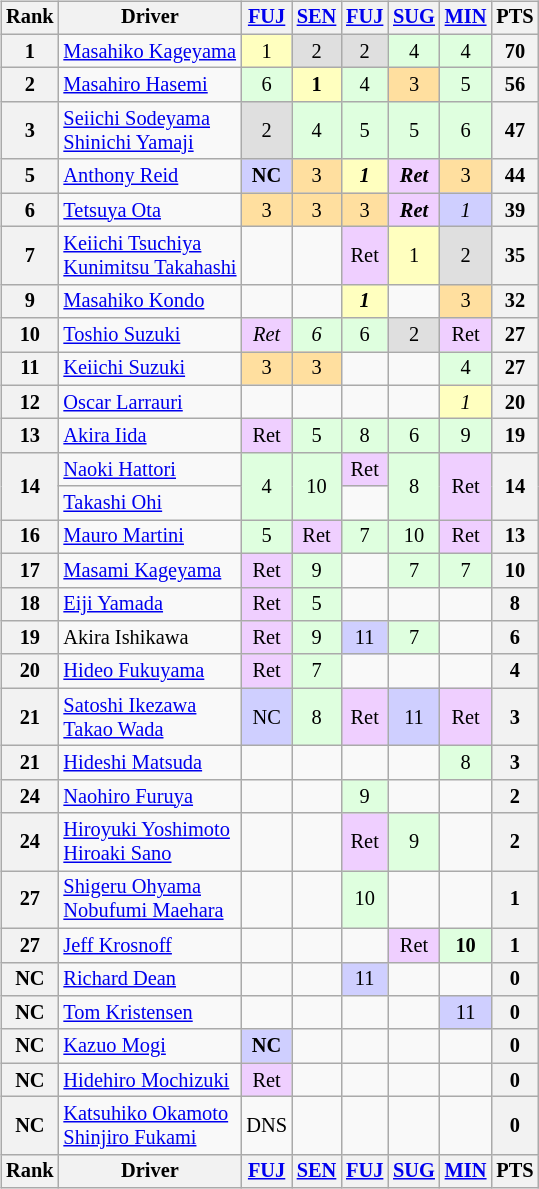<table>
<tr>
<td><br><table class="wikitable" style="font-size:85%; text-align:center">
<tr>
<th>Rank</th>
<th>Driver</th>
<th><a href='#'>FUJ</a><br></th>
<th><a href='#'>SEN</a><br></th>
<th><a href='#'>FUJ</a><br></th>
<th><a href='#'>SUG</a><br></th>
<th><a href='#'>MIN</a><br></th>
<th>PTS</th>
</tr>
<tr>
<th>1</th>
<td align="left"> <a href='#'>Masahiko Kageyama</a></td>
<td style="background:#FFFFBF;">1</td>
<td style="background:#DFDFDF;">2</td>
<td style="background:#DFDFDF;">2</td>
<td style="background:#DFFFDF;">4</td>
<td style="background:#DFFFDF;">4</td>
<th>70</th>
</tr>
<tr>
<th>2</th>
<td align="left"> <a href='#'>Masahiro Hasemi</a></td>
<td style="background:#DFFFDF;">6</td>
<td style="background:#FFFFBF;"><strong>1</strong></td>
<td style="background:#DFFFDF;">4</td>
<td style="background:#FFDF9F;">3</td>
<td style="background:#DFFFDF;">5</td>
<th>56</th>
</tr>
<tr>
<th>3</th>
<td align="left"> <a href='#'>Seiichi Sodeyama</a><br> <a href='#'>Shinichi Yamaji</a></td>
<td style="background:#DFDFDF;">2</td>
<td style="background:#DFFFDF;">4</td>
<td style="background:#DFFFDF;">5</td>
<td style="background:#DFFFDF;">5</td>
<td style="background:#DFFFDF;">6</td>
<th>47</th>
</tr>
<tr>
<th>5</th>
<td align="left"> <a href='#'>Anthony Reid</a></td>
<td style="background:#CFCFFF;"><strong>NC</strong></td>
<td style="background:#FFDF9F;">3</td>
<td style="background:#FFFFBF;"><strong><em>1</em></strong></td>
<td style="background:#EFCFFF;"><strong><em>Ret</em></strong></td>
<td style="background:#FFDF9F;">3</td>
<th>44</th>
</tr>
<tr>
<th>6</th>
<td align="left"> <a href='#'>Tetsuya Ota</a></td>
<td style="background:#FFDF9F;">3</td>
<td style="background:#FFDF9F;">3</td>
<td style="background:#FFDF9F;">3</td>
<td style="background:#EFCFFF;"><strong><em>Ret</em></strong></td>
<td style="background:#CFCFFF;"><em>1</em></td>
<th>39</th>
</tr>
<tr>
<th>7</th>
<td align="left"> <a href='#'>Keiichi Tsuchiya</a><br> <a href='#'>Kunimitsu Takahashi</a></td>
<td></td>
<td></td>
<td style="background:#EFCFFF;">Ret</td>
<td style="background:#FFFFBF;">1</td>
<td style="background:#DFDFDF;">2</td>
<th>35</th>
</tr>
<tr>
<th>9</th>
<td align="left"> <a href='#'>Masahiko Kondo</a></td>
<td></td>
<td></td>
<td style="background:#FFFFBF;"><strong><em>1</em></strong></td>
<td></td>
<td style="background:#FFDF9F;">3</td>
<th>32</th>
</tr>
<tr>
<th>10</th>
<td align="left"> <a href='#'>Toshio Suzuki</a></td>
<td style="background:#EFCFFF;"><em>Ret</em></td>
<td style="background:#DFFFDF;"><em>6</em></td>
<td style="background:#DFFFDF;">6</td>
<td style="background:#DFDFDF;">2</td>
<td style="background:#EFCFFF;">Ret</td>
<th>27</th>
</tr>
<tr>
<th>11</th>
<td align="left"> <a href='#'>Keiichi Suzuki</a></td>
<td style="background:#FFDF9F;">3</td>
<td style="background:#FFDF9F;">3</td>
<td></td>
<td></td>
<td style="background:#DFFFDF;">4</td>
<th>27</th>
</tr>
<tr>
<th>12</th>
<td align="left"> <a href='#'>Oscar Larrauri</a></td>
<td></td>
<td></td>
<td></td>
<td></td>
<td style="background:#FFFFBF;"><em>1</em></td>
<th>20</th>
</tr>
<tr>
<th>13</th>
<td align="left"> <a href='#'>Akira Iida</a></td>
<td style="background:#EFCFFF;">Ret</td>
<td style="background:#DFFFDF;">5</td>
<td style="background:#DFFFDF;">8</td>
<td style="background:#DFFFDF;">6</td>
<td style="background:#DFFFDF;">9</td>
<th>19</th>
</tr>
<tr>
<th rowspan="2">14</th>
<td align="left"> <a href='#'>Naoki Hattori</a></td>
<td rowspan="2" style="background:#DFFFDF;">4</td>
<td rowspan="2" style="background:#DFFFDF;">10</td>
<td style="background:#EFCFFF;">Ret</td>
<td rowspan="2" style="background:#DFFFDF;">8</td>
<td rowspan="2" style="background:#EFCFFF;">Ret</td>
<th rowspan="2">14</th>
</tr>
<tr>
<td align="left"> <a href='#'>Takashi Ohi</a></td>
<td></td>
</tr>
<tr>
<th>16</th>
<td align="left"> <a href='#'>Mauro Martini</a></td>
<td style="background:#DFFFDF;">5</td>
<td style="background:#EFCFFF;">Ret</td>
<td style="background:#DFFFDF;">7</td>
<td style="background:#DFFFDF;">10</td>
<td style="background:#EFCFFF;">Ret</td>
<th>13</th>
</tr>
<tr>
<th>17</th>
<td align="left"> <a href='#'>Masami Kageyama</a></td>
<td style="background:#EFCFFF;">Ret</td>
<td style="background:#DFFFDF;">9</td>
<td></td>
<td style="background:#DFFFDF;">7</td>
<td style="background:#DFFFDF;">7</td>
<th>10</th>
</tr>
<tr>
<th>18</th>
<td align="left"> <a href='#'>Eiji Yamada</a></td>
<td style="background:#EFCFFF;">Ret</td>
<td style="background:#DFFFDF;">5</td>
<td></td>
<td></td>
<td></td>
<th>8</th>
</tr>
<tr>
<th>19</th>
<td align="left"> Akira Ishikawa</td>
<td style="background:#EFCFFF;">Ret</td>
<td style="background:#DFFFDF;">9</td>
<td style="background:#CFCFFF;">11</td>
<td style="background:#DFFFDF;">7</td>
<td></td>
<th>6</th>
</tr>
<tr>
<th>20</th>
<td align="left"> <a href='#'>Hideo Fukuyama</a></td>
<td style="background:#EFCFFF;">Ret</td>
<td style="background:#DFFFDF;">7</td>
<td></td>
<td></td>
<td></td>
<th>4</th>
</tr>
<tr>
<th>21</th>
<td align="left"> <a href='#'>Satoshi Ikezawa</a> <br> <a href='#'>Takao Wada</a></td>
<td style="background:#CFCFFF;">NC</td>
<td style="background:#DFFFDF;">8</td>
<td style="background:#EFCFFF;">Ret</td>
<td style="background:#CFCFFF;">11</td>
<td style="background:#EFCFFF;">Ret</td>
<th>3</th>
</tr>
<tr>
<th>21</th>
<td align="left"> <a href='#'>Hideshi Matsuda</a></td>
<td></td>
<td></td>
<td></td>
<td></td>
<td style="background:#DFFFDF;">8</td>
<th>3</th>
</tr>
<tr>
<th>24</th>
<td align="left"> <a href='#'>Naohiro Furuya</a></td>
<td></td>
<td></td>
<td style="background:#DFFFDF;">9</td>
<td></td>
<td></td>
<th>2</th>
</tr>
<tr>
<th>24</th>
<td align="left"> <a href='#'>Hiroyuki Yoshimoto</a><br> <a href='#'>Hiroaki Sano</a></td>
<td></td>
<td></td>
<td style="background:#EFCFFF;">Ret</td>
<td style="background:#DFFFDF;">9</td>
<td></td>
<th>2</th>
</tr>
<tr>
<th>27</th>
<td align="left"> <a href='#'>Shigeru Ohyama</a><br> <a href='#'>Nobufumi Maehara</a></td>
<td></td>
<td></td>
<td style="background:#DFFFDF;">10</td>
<td></td>
<td></td>
<th>1</th>
</tr>
<tr>
<th>27</th>
<td align="left"> <a href='#'>Jeff Krosnoff</a></td>
<td></td>
<td></td>
<td></td>
<td style="background:#EFCFFF;">Ret</td>
<td style="background:#DFFFDF;"><strong>10</strong></td>
<th>1</th>
</tr>
<tr>
<th>NC</th>
<td align="left"> <a href='#'>Richard Dean</a></td>
<td></td>
<td></td>
<td style="background:#CFCFFF;">11</td>
<td></td>
<td></td>
<th>0</th>
</tr>
<tr>
<th>NC</th>
<td align="left"> <a href='#'>Tom Kristensen</a></td>
<td></td>
<td></td>
<td></td>
<td></td>
<td style="background:#CFCFFF;">11</td>
<th>0</th>
</tr>
<tr>
<th>NC</th>
<td align="left"> <a href='#'>Kazuo Mogi</a></td>
<td style="background:#CFCFFF;"><strong>NC</strong></td>
<td></td>
<td></td>
<td></td>
<td></td>
<th>0</th>
</tr>
<tr>
<th>NC</th>
<td align="left"> <a href='#'>Hidehiro Mochizuki</a></td>
<td style="background:#EFCFFF;">Ret</td>
<td></td>
<td></td>
<td></td>
<td></td>
<th>0</th>
</tr>
<tr>
<th>NC</th>
<td align="left"> <a href='#'>Katsuhiko Okamoto</a><br> <a href='#'>Shinjiro Fukami</a></td>
<td>DNS</td>
<td></td>
<td></td>
<td></td>
<td></td>
<th>0</th>
</tr>
<tr>
<th>Rank</th>
<th>Driver</th>
<th><a href='#'>FUJ</a><br></th>
<th><a href='#'>SEN</a><br></th>
<th><a href='#'>FUJ</a><br></th>
<th><a href='#'>SUG</a><br></th>
<th><a href='#'>MIN</a><br></th>
<th>PTS</th>
</tr>
</table>
</td>
<td valign="top"><br></td>
</tr>
</table>
